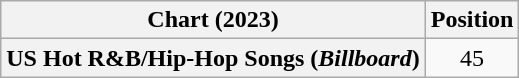<table class="wikitable plainrowheaders" style="text-align:center">
<tr>
<th scope="col">Chart (2023)</th>
<th scope="col">Position</th>
</tr>
<tr>
<th scope="row">US Hot R&B/Hip-Hop Songs (<em>Billboard</em>)</th>
<td>45</td>
</tr>
</table>
